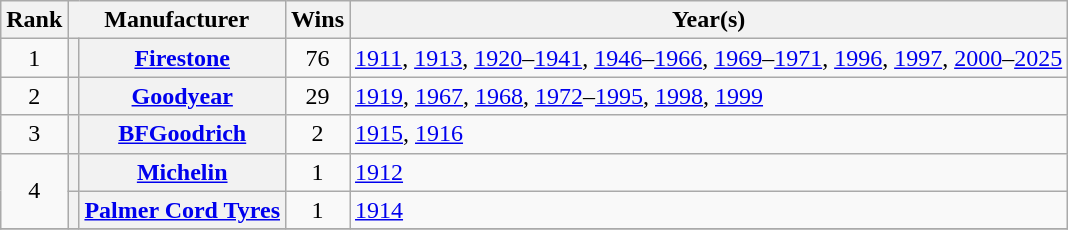<table class="wikitable sortable plainrowheaders">
<tr>
<th scope="col">Rank</th>
<th scope="col" colspan="2">Manufacturer</th>
<th scope="col">Wins</th>
<th scope="col">Year(s)</th>
</tr>
<tr>
<td align="center">1</td>
<th scope="row"></th>
<th scope="row"><a href='#'>Firestone</a></th>
<td align="center" rowspan="1">76</td>
<td><a href='#'>1911</a>, <a href='#'>1913</a>, <a href='#'>1920</a>–<a href='#'>1941</a>, <a href='#'>1946</a>–<a href='#'>1966</a>, <a href='#'>1969</a>–<a href='#'>1971</a>, <a href='#'>1996</a>, <a href='#'>1997</a>, <a href='#'>2000</a>–<a href='#'>2025</a></td>
</tr>
<tr>
<td align="center">2</td>
<th scope="row"></th>
<th scope="row"><a href='#'>Goodyear</a></th>
<td align="center" rowspan="1">29</td>
<td><a href='#'>1919</a>, <a href='#'>1967</a>, <a href='#'>1968</a>, <a href='#'>1972</a>–<a href='#'>1995</a>, <a href='#'>1998</a>, <a href='#'>1999</a></td>
</tr>
<tr>
<td align="center">3</td>
<th scope="row"></th>
<th scope="row"><a href='#'>BFGoodrich</a></th>
<td align="center" rowspan="1">2</td>
<td><a href='#'>1915</a>, <a href='#'>1916</a></td>
</tr>
<tr>
<td align="center" rowspan="2">4</td>
<th scope="row"></th>
<th scope="row"><a href='#'>Michelin</a></th>
<td align="center" rowspan="1">1</td>
<td><a href='#'>1912</a></td>
</tr>
<tr>
<th scope="row"></th>
<th scope="row"><a href='#'>Palmer Cord Tyres</a></th>
<td align="center" rowspan="1">1</td>
<td><a href='#'>1914</a></td>
</tr>
<tr>
</tr>
</table>
